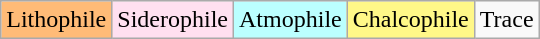<table class="wikitable" style="white-space:nowrap">
<tr>
<td style="background-color:#ffbb77">Lithophile</td>
<td style="background-color:#ffe0f0">Siderophile</td>
<td style="background-color:#bbffff">Atmophile</td>
<td style="background-color:#fff888">Chalcophile</td>
<td>Trace</td>
</tr>
</table>
